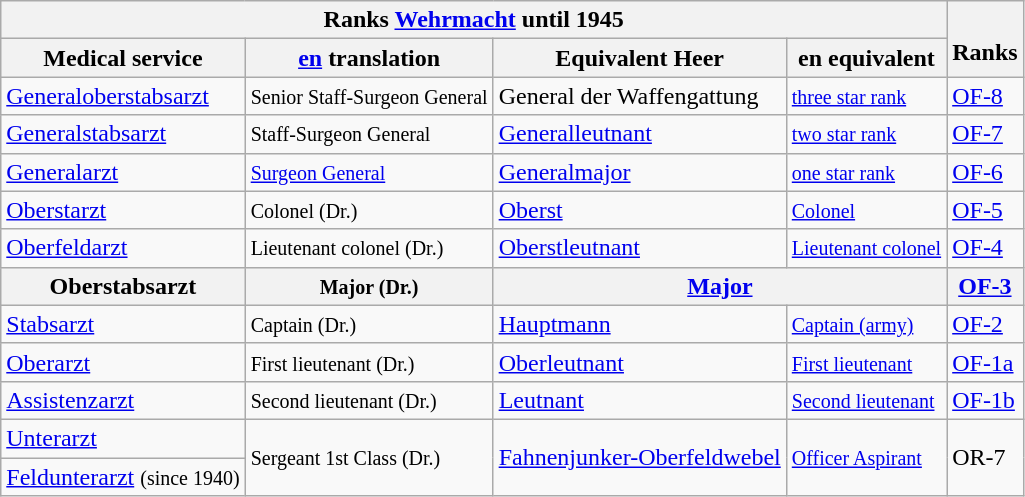<table class="wikitable">
<tr>
<th colspan="4">Ranks <a href='#'>Wehrmacht</a> until 1945</th>
<th rowspan="2"><br>Ranks</th>
</tr>
<tr align="center">
<th>Medical service</th>
<th><a href='#'>en</a> translation</th>
<th>Equivalent Heer</th>
<th>en equivalent</th>
</tr>
<tr>
<td><a href='#'>Generaloberstabsarzt</a></td>
<td><small>Senior Staff-Surgeon General</small></td>
<td>General der Waffengattung</td>
<td><small><a href='#'>three star rank</a></small></td>
<td><a href='#'>OF-8</a></td>
</tr>
<tr>
<td><a href='#'>Generalstabsarzt</a></td>
<td><small>Staff-Surgeon General</small></td>
<td><a href='#'>Generalleutnant</a></td>
<td><small><a href='#'>two star rank</a></small></td>
<td><a href='#'>OF-7</a></td>
</tr>
<tr>
<td><a href='#'>Generalarzt</a></td>
<td><small><a href='#'>Surgeon General</a></small></td>
<td><a href='#'>Generalmajor</a></td>
<td><small><a href='#'>one star rank</a></small></td>
<td><a href='#'>OF-6</a></td>
</tr>
<tr>
<td><a href='#'>Oberstarzt</a></td>
<td><small>Colonel (Dr.)</small></td>
<td><a href='#'>Oberst</a></td>
<td><small><a href='#'>Colonel</a></small></td>
<td><a href='#'>OF-5</a></td>
</tr>
<tr>
<td><a href='#'>Oberfeldarzt</a></td>
<td><small>Lieutenant colonel (Dr.)</small></td>
<td><a href='#'>Oberstleutnant</a></td>
<td><small><a href='#'>Lieutenant colonel</a></small></td>
<td><a href='#'>OF-4</a></td>
</tr>
<tr>
<th><span><strong>Oberstabsarzt</strong></span></th>
<th><small>Major (Dr.)</small></th>
<th colspan="2" style="text-align:center;"><a href='#'>Major</a></th>
<th><a href='#'>OF-3</a></th>
</tr>
<tr>
<td><a href='#'>Stabsarzt</a></td>
<td><small>Captain (Dr.)</small></td>
<td><a href='#'>Hauptmann</a></td>
<td><small><a href='#'>Captain (army)</a></small></td>
<td><a href='#'>OF-2</a></td>
</tr>
<tr>
<td><a href='#'>Oberarzt</a></td>
<td><small>First lieutenant (Dr.)</small></td>
<td><a href='#'>Oberleutnant</a></td>
<td><small><a href='#'>First lieutenant</a></small></td>
<td><a href='#'>OF-1a</a></td>
</tr>
<tr>
<td><a href='#'>Assistenzarzt</a></td>
<td><small>Second lieutenant (Dr.)</small></td>
<td><a href='#'>Leutnant</a></td>
<td><small><a href='#'>Second lieutenant</a></small></td>
<td><a href='#'>OF-1b</a></td>
</tr>
<tr>
<td><a href='#'>Unterarzt</a></td>
<td rowspan="2"><small>Sergeant 1st Class (Dr.)</small></td>
<td rowspan="2"><a href='#'>Fahnenjunker-Oberfeldwebel</a></td>
<td rowspan="2"><small><a href='#'>Officer Aspirant</a></small></td>
<td rowspan="2">OR-7</td>
</tr>
<tr>
<td><a href='#'>Feldunterarzt</a> <small>(since 1940)</small></td>
</tr>
</table>
